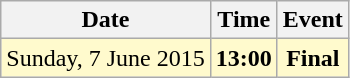<table class ="wikitable" style="text-align:center;">
<tr>
<th>Date</th>
<th>Time</th>
<th>Event</th>
</tr>
<tr style="background-color:lemonchiffon;">
<td>Sunday, 7 June 2015</td>
<td><strong>13:00</strong></td>
<td><strong>Final</strong></td>
</tr>
</table>
